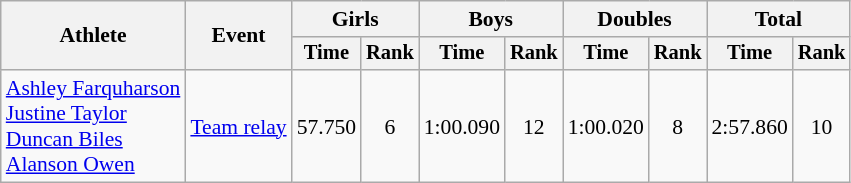<table class="wikitable" style="font-size:90%">
<tr>
<th rowspan="2">Athlete</th>
<th rowspan="2">Event</th>
<th colspan=2>Girls</th>
<th colspan=2>Boys</th>
<th colspan=2>Doubles</th>
<th colspan=2>Total</th>
</tr>
<tr style="font-size:95%">
<th>Time</th>
<th>Rank</th>
<th>Time</th>
<th>Rank</th>
<th>Time</th>
<th>Rank</th>
<th>Time</th>
<th>Rank</th>
</tr>
<tr align=center>
<td align=left><a href='#'>Ashley Farquharson</a><br><a href='#'>Justine Taylor</a><br><a href='#'>Duncan Biles</a><br><a href='#'>Alanson Owen</a></td>
<td align=left><a href='#'>Team relay</a></td>
<td>57.750</td>
<td>6</td>
<td>1:00.090</td>
<td>12</td>
<td>1:00.020</td>
<td>8</td>
<td>2:57.860</td>
<td>10</td>
</tr>
</table>
